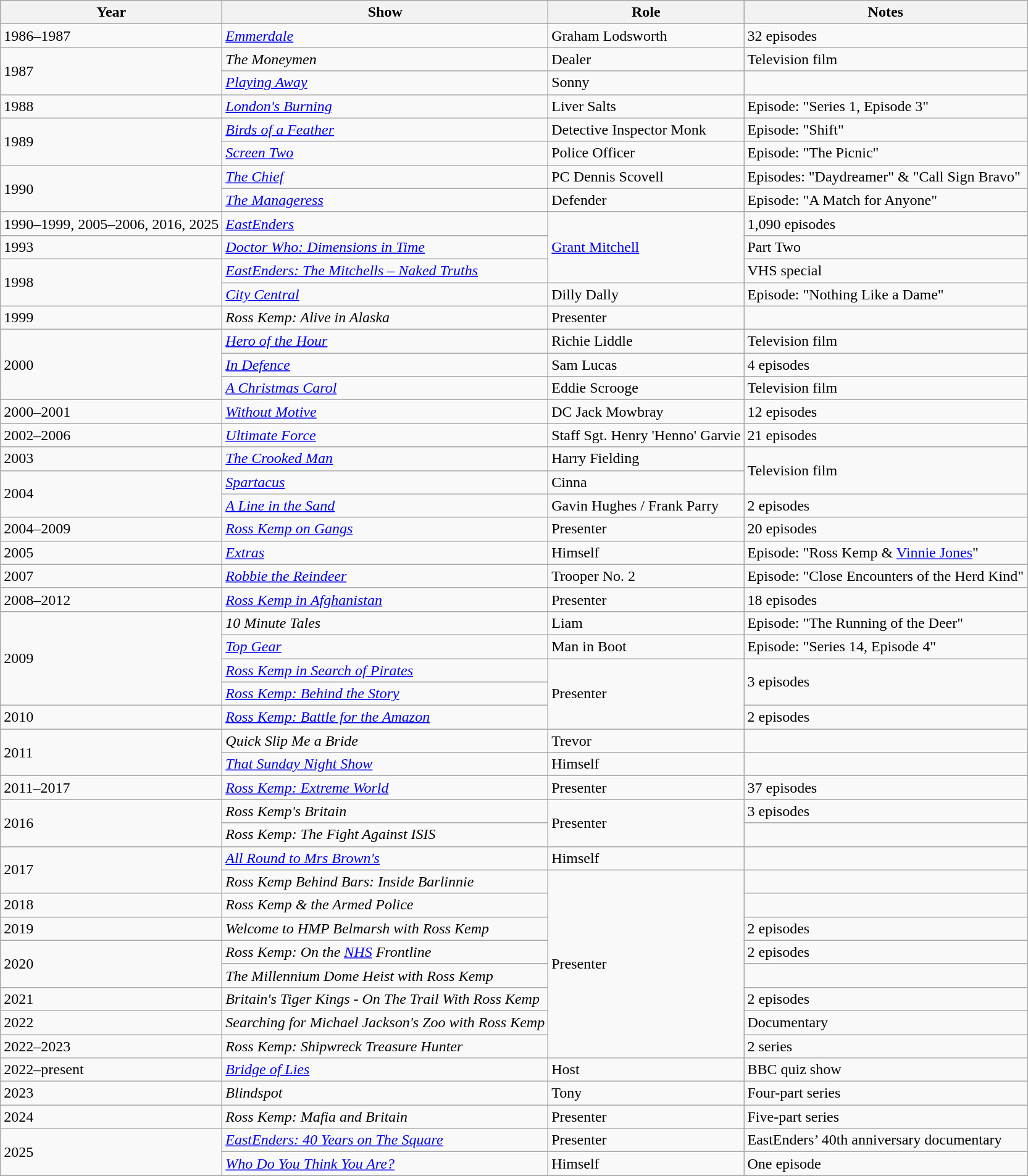<table class="wikitable sortable">
<tr style="background:#b0c4de;">
<th>Year</th>
<th>Show</th>
<th>Role</th>
<th>Notes</th>
</tr>
<tr>
<td>1986–1987</td>
<td><em><a href='#'>Emmerdale</a></em></td>
<td>Graham Lodsworth</td>
<td>32 episodes</td>
</tr>
<tr>
<td rowspan="2">1987</td>
<td><em>The Moneymen</em></td>
<td>Dealer</td>
<td>Television film</td>
</tr>
<tr>
<td><em><a href='#'>Playing Away</a></em></td>
<td>Sonny</td>
<td></td>
</tr>
<tr>
<td>1988</td>
<td><em><a href='#'>London's Burning</a></em></td>
<td>Liver Salts</td>
<td>Episode: "Series 1, Episode 3"</td>
</tr>
<tr>
<td rowspan="2">1989</td>
<td><em><a href='#'>Birds of a Feather</a></em></td>
<td>Detective Inspector Monk</td>
<td>Episode: "Shift"</td>
</tr>
<tr>
<td><em><a href='#'>Screen Two</a></em></td>
<td>Police Officer</td>
<td>Episode: "The Picnic"</td>
</tr>
<tr>
<td rowspan="2">1990</td>
<td><em><a href='#'>The Chief</a></em></td>
<td>PC Dennis Scovell</td>
<td>Episodes: "Daydreamer" & "Call Sign Bravo"</td>
</tr>
<tr>
<td><em><a href='#'>The Manageress</a></em></td>
<td>Defender</td>
<td>Episode: "A Match for Anyone"</td>
</tr>
<tr>
<td>1990–1999, 2005–2006, 2016, 2025</td>
<td><em><a href='#'>EastEnders</a></em></td>
<td rowspan="3"><a href='#'>Grant Mitchell</a></td>
<td>1,090 episodes</td>
</tr>
<tr>
<td>1993</td>
<td><em><a href='#'>Doctor Who: Dimensions in Time</a></em></td>
<td>Part Two</td>
</tr>
<tr>
<td rowspan="2">1998</td>
<td><em><a href='#'>EastEnders: The Mitchells – Naked Truths</a></em></td>
<td>VHS special</td>
</tr>
<tr>
<td><em><a href='#'>City Central</a></em></td>
<td>Dilly Dally</td>
<td>Episode: "Nothing Like a Dame"</td>
</tr>
<tr>
<td>1999</td>
<td><em>Ross Kemp: Alive in Alaska</em></td>
<td>Presenter</td>
<td></td>
</tr>
<tr>
<td rowspan="3">2000</td>
<td><em><a href='#'>Hero of the Hour</a></em></td>
<td>Richie Liddle</td>
<td>Television film</td>
</tr>
<tr>
<td><em><a href='#'>In Defence</a></em></td>
<td>Sam Lucas</td>
<td>4 episodes</td>
</tr>
<tr>
<td><em><a href='#'>A Christmas Carol</a></em></td>
<td>Eddie Scrooge</td>
<td>Television film</td>
</tr>
<tr>
<td>2000–2001</td>
<td><em><a href='#'>Without Motive</a></em></td>
<td>DC Jack Mowbray</td>
<td>12 episodes</td>
</tr>
<tr>
<td>2002–2006</td>
<td><em><a href='#'>Ultimate Force</a></em></td>
<td>Staff Sgt. Henry 'Henno' Garvie</td>
<td>21 episodes</td>
</tr>
<tr>
<td>2003</td>
<td><em><a href='#'>The Crooked Man</a></em></td>
<td>Harry Fielding</td>
<td rowspan="2">Television film</td>
</tr>
<tr>
<td rowspan="2">2004</td>
<td><em><a href='#'>Spartacus</a></em></td>
<td>Cinna</td>
</tr>
<tr>
<td><em><a href='#'>A Line in the Sand</a></em></td>
<td>Gavin Hughes / Frank Parry</td>
<td>2 episodes</td>
</tr>
<tr>
<td>2004–2009</td>
<td><em><a href='#'>Ross Kemp on Gangs</a></em></td>
<td>Presenter</td>
<td>20 episodes</td>
</tr>
<tr>
<td>2005</td>
<td><em><a href='#'>Extras</a></em></td>
<td>Himself</td>
<td>Episode: "Ross Kemp & <a href='#'>Vinnie Jones</a>"</td>
</tr>
<tr>
<td>2007</td>
<td><em><a href='#'>Robbie the Reindeer</a></em></td>
<td>Trooper No. 2</td>
<td>Episode: "Close Encounters of the Herd Kind"</td>
</tr>
<tr>
<td>2008–2012</td>
<td><em><a href='#'>Ross Kemp in Afghanistan</a></em></td>
<td>Presenter</td>
<td>18 episodes</td>
</tr>
<tr>
<td rowspan="4">2009</td>
<td><em>10 Minute Tales</em></td>
<td>Liam</td>
<td>Episode: "The Running of the Deer"</td>
</tr>
<tr>
<td><em><a href='#'>Top Gear</a></em></td>
<td>Man in Boot</td>
<td>Episode: "Series 14, Episode 4"</td>
</tr>
<tr>
<td><em><a href='#'>Ross Kemp in Search of Pirates</a></em></td>
<td rowspan="3">Presenter</td>
<td rowspan="2">3 episodes</td>
</tr>
<tr>
<td><em><a href='#'>Ross Kemp: Behind the Story</a></em></td>
</tr>
<tr>
<td>2010</td>
<td><em><a href='#'>Ross Kemp: Battle for the Amazon</a></em></td>
<td>2 episodes</td>
</tr>
<tr>
<td rowspan="2">2011</td>
<td><em>Quick Slip Me a Bride</em></td>
<td>Trevor</td>
<td></td>
</tr>
<tr>
<td><em><a href='#'>That Sunday Night Show</a></em></td>
<td>Himself</td>
<td></td>
</tr>
<tr>
<td>2011–2017</td>
<td><em><a href='#'>Ross Kemp: Extreme World</a></em></td>
<td>Presenter</td>
<td>37 episodes</td>
</tr>
<tr>
<td rowspan="2">2016</td>
<td><em>Ross Kemp's Britain</em></td>
<td rowspan="2">Presenter</td>
<td>3 episodes</td>
</tr>
<tr>
<td><em>Ross Kemp: The Fight Against ISIS</em></td>
<td></td>
</tr>
<tr>
<td rowspan="2">2017</td>
<td><em><a href='#'>All Round to Mrs Brown's</a></em></td>
<td>Himself</td>
<td></td>
</tr>
<tr>
<td><em>Ross Kemp Behind Bars: Inside Barlinnie</em></td>
<td rowspan="8">Presenter</td>
<td></td>
</tr>
<tr>
<td>2018</td>
<td><em>Ross Kemp & the Armed Police</em></td>
<td></td>
</tr>
<tr>
<td>2019</td>
<td><em>Welcome to HMP Belmarsh with Ross Kemp</em></td>
<td>2 episodes</td>
</tr>
<tr>
<td rowspan="2">2020</td>
<td><em>Ross Kemp: On the <a href='#'>NHS</a> Frontline</em></td>
<td>2 episodes</td>
</tr>
<tr>
<td><em>The Millennium Dome Heist with Ross Kemp</em></td>
<td></td>
</tr>
<tr>
<td>2021</td>
<td><em>Britain's Tiger Kings - On The Trail With Ross Kemp</em></td>
<td>2 episodes</td>
</tr>
<tr>
<td>2022</td>
<td><em>Searching for Michael Jackson's Zoo with Ross Kemp</em></td>
<td>Documentary</td>
</tr>
<tr>
<td>2022–2023</td>
<td><em>Ross Kemp: Shipwreck Treasure Hunter</em></td>
<td>2 series</td>
</tr>
<tr>
<td>2022–present</td>
<td><em><a href='#'>Bridge of Lies</a></em></td>
<td>Host</td>
<td>BBC quiz show</td>
</tr>
<tr>
<td>2023</td>
<td><em>Blindspot</em></td>
<td>Tony</td>
<td>Four-part series</td>
</tr>
<tr>
<td>2024</td>
<td><em>Ross Kemp: Mafia and Britain</em></td>
<td>Presenter</td>
<td>Five-part series</td>
</tr>
<tr>
<td rowspan="2">2025</td>
<td><em><a href='#'>EastEnders: 40 Years on The Square</a></em></td>
<td>Presenter</td>
<td>EastEnders’ 40th anniversary documentary</td>
</tr>
<tr>
<td><em><a href='#'>Who Do You Think You Are?</a></em></td>
<td>Himself</td>
<td>One episode</td>
</tr>
<tr>
</tr>
</table>
